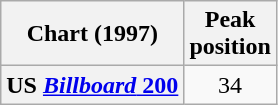<table class="wikitable sortable plainrowheaders" style="text-align:center">
<tr>
<th scope="col">Chart (1997)</th>
<th scope="col">Peak<br> position</th>
</tr>
<tr>
<th scope="row">US <a href='#'><em>Billboard</em> 200</a></th>
<td>34</td>
</tr>
</table>
